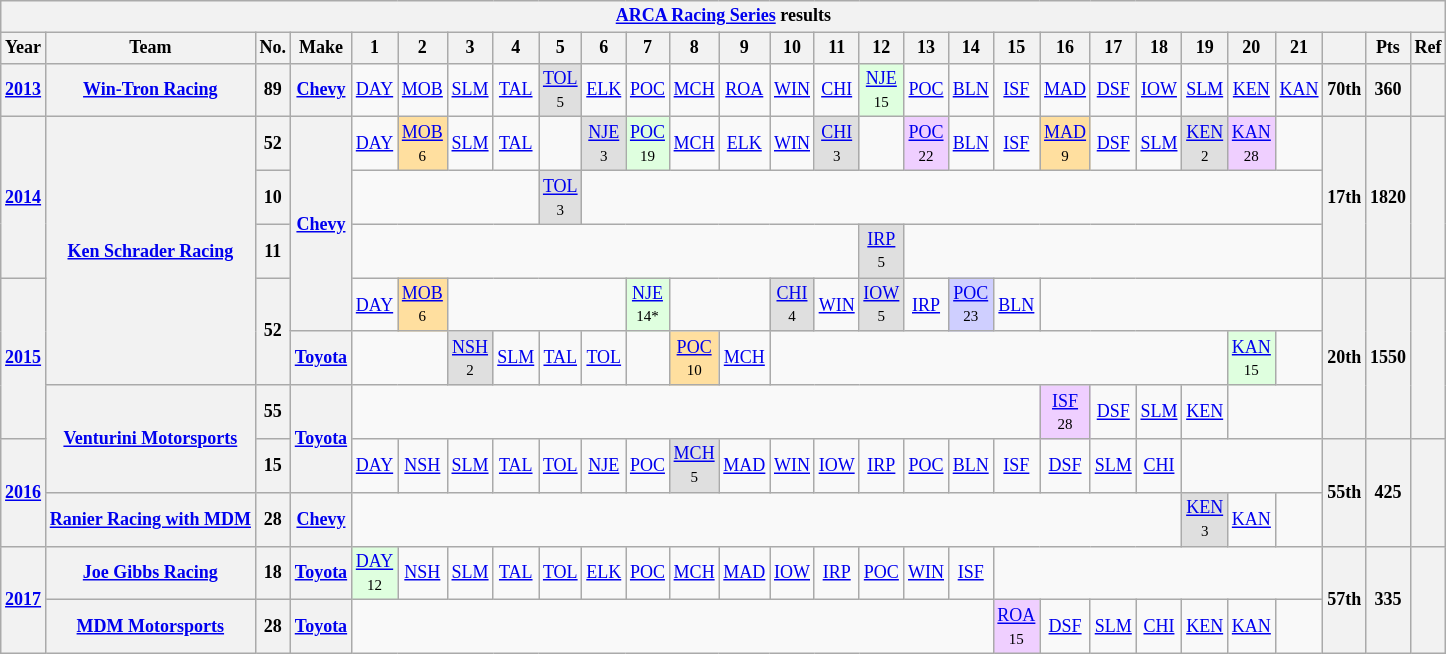<table class="wikitable" style="text-align:center; font-size:75%">
<tr>
<th colspan=45><a href='#'>ARCA Racing Series</a> results</th>
</tr>
<tr>
<th>Year</th>
<th>Team</th>
<th>No.</th>
<th>Make</th>
<th>1</th>
<th>2</th>
<th>3</th>
<th>4</th>
<th>5</th>
<th>6</th>
<th>7</th>
<th>8</th>
<th>9</th>
<th>10</th>
<th>11</th>
<th>12</th>
<th>13</th>
<th>14</th>
<th>15</th>
<th>16</th>
<th>17</th>
<th>18</th>
<th>19</th>
<th>20</th>
<th>21</th>
<th></th>
<th>Pts</th>
<th>Ref</th>
</tr>
<tr>
<th><a href='#'>2013</a></th>
<th><a href='#'>Win-Tron Racing</a></th>
<th>89</th>
<th><a href='#'>Chevy</a></th>
<td><a href='#'>DAY</a></td>
<td><a href='#'>MOB</a></td>
<td><a href='#'>SLM</a></td>
<td><a href='#'>TAL</a></td>
<td style="background:#DFDFDF;"><a href='#'>TOL</a><br><small>5</small></td>
<td><a href='#'>ELK</a></td>
<td><a href='#'>POC</a></td>
<td><a href='#'>MCH</a></td>
<td><a href='#'>ROA</a></td>
<td><a href='#'>WIN</a></td>
<td><a href='#'>CHI</a></td>
<td style="background:#DFFFDF;"><a href='#'>NJE</a><br><small>15</small></td>
<td><a href='#'>POC</a></td>
<td><a href='#'>BLN</a></td>
<td><a href='#'>ISF</a></td>
<td><a href='#'>MAD</a></td>
<td><a href='#'>DSF</a></td>
<td><a href='#'>IOW</a></td>
<td><a href='#'>SLM</a></td>
<td><a href='#'>KEN</a></td>
<td><a href='#'>KAN</a></td>
<th>70th</th>
<th>360</th>
<th></th>
</tr>
<tr>
<th rowspan=3><a href='#'>2014</a></th>
<th rowspan=5><a href='#'>Ken Schrader Racing</a></th>
<th>52</th>
<th rowspan=4><a href='#'>Chevy</a></th>
<td><a href='#'>DAY</a></td>
<td style="background:#FFDF9F;"><a href='#'>MOB</a><br><small>6</small></td>
<td><a href='#'>SLM</a></td>
<td><a href='#'>TAL</a></td>
<td></td>
<td style="background:#DFDFDF;"><a href='#'>NJE</a><br><small>3</small></td>
<td style="background:#DFFFDF;"><a href='#'>POC</a><br><small>19</small></td>
<td><a href='#'>MCH</a></td>
<td><a href='#'>ELK</a></td>
<td><a href='#'>WIN</a></td>
<td style="background:#DFDFDF;"><a href='#'>CHI</a><br><small>3</small></td>
<td></td>
<td style="background:#EFCFFF;"><a href='#'>POC</a><br><small>22</small></td>
<td><a href='#'>BLN</a></td>
<td><a href='#'>ISF</a></td>
<td style="background:#FFDF9F;"><a href='#'>MAD</a><br><small>9</small></td>
<td><a href='#'>DSF</a></td>
<td><a href='#'>SLM</a></td>
<td style="background:#DFDFDF;"><a href='#'>KEN</a><br><small>2</small></td>
<td style="background:#EFCFFF;"><a href='#'>KAN</a><br><small>28</small></td>
<td></td>
<th rowspan=3>17th</th>
<th rowspan=3>1820</th>
<th rowspan=3></th>
</tr>
<tr>
<th>10</th>
<td colspan=4></td>
<td style="background:#DFDFDF;"><a href='#'>TOL</a><br><small>3</small></td>
<td colspan=16></td>
</tr>
<tr>
<th>11</th>
<td colspan=11></td>
<td style="background:#DFDFDF;"><a href='#'>IRP</a><br><small>5</small></td>
<td colspan=9></td>
</tr>
<tr>
<th rowspan=3><a href='#'>2015</a></th>
<th rowspan=2>52</th>
<td><a href='#'>DAY</a></td>
<td style="background:#FFDF9F;"><a href='#'>MOB</a><br><small>6</small></td>
<td colspan=4></td>
<td style="background:#DFFFDF;"><a href='#'>NJE</a><br><small>14*</small></td>
<td colspan=2></td>
<td style="background:#DFDFDF;"><a href='#'>CHI</a><br><small>4</small></td>
<td><a href='#'>WIN</a></td>
<td style="background:#DFDFDF;"><a href='#'>IOW</a><br><small>5</small></td>
<td><a href='#'>IRP</a></td>
<td style="background:#CFCFFF;"><a href='#'>POC</a><br><small>23</small></td>
<td><a href='#'>BLN</a></td>
<td colspan=6></td>
<th rowspan=3>20th</th>
<th rowspan=3>1550</th>
<th rowspan=3></th>
</tr>
<tr>
<th><a href='#'>Toyota</a></th>
<td colspan=2></td>
<td style="background:#DFDFDF;"><a href='#'>NSH</a><br><small>2</small></td>
<td><a href='#'>SLM</a></td>
<td><a href='#'>TAL</a></td>
<td><a href='#'>TOL</a></td>
<td></td>
<td style="background:#FFDF9F;"><a href='#'>POC</a><br><small>10</small></td>
<td><a href='#'>MCH</a></td>
<td colspan=10></td>
<td style="background:#DFFFDF;"><a href='#'>KAN</a><br><small>15</small></td>
<td></td>
</tr>
<tr>
<th rowspan=2><a href='#'>Venturini Motorsports</a></th>
<th>55</th>
<th rowspan=2><a href='#'>Toyota</a></th>
<td colspan=15></td>
<td style="background:#EFCFFF;"><a href='#'>ISF</a><br><small>28</small></td>
<td><a href='#'>DSF</a></td>
<td><a href='#'>SLM</a></td>
<td><a href='#'>KEN</a></td>
<td colspan=2></td>
</tr>
<tr>
<th rowspan=2><a href='#'>2016</a></th>
<th>15</th>
<td><a href='#'>DAY</a></td>
<td><a href='#'>NSH</a></td>
<td><a href='#'>SLM</a></td>
<td><a href='#'>TAL</a></td>
<td><a href='#'>TOL</a></td>
<td><a href='#'>NJE</a></td>
<td><a href='#'>POC</a></td>
<td style="background:#DFDFDF;"><a href='#'>MCH</a><br><small>5</small></td>
<td><a href='#'>MAD</a></td>
<td><a href='#'>WIN</a></td>
<td><a href='#'>IOW</a></td>
<td><a href='#'>IRP</a></td>
<td><a href='#'>POC</a></td>
<td><a href='#'>BLN</a></td>
<td><a href='#'>ISF</a></td>
<td><a href='#'>DSF</a></td>
<td><a href='#'>SLM</a></td>
<td><a href='#'>CHI</a></td>
<td colspan=3></td>
<th rowspan=2>55th</th>
<th rowspan=2>425</th>
<th rowspan=2></th>
</tr>
<tr>
<th><a href='#'>Ranier Racing with MDM</a></th>
<th>28</th>
<th><a href='#'>Chevy</a></th>
<td colspan=18></td>
<td style="background:#DFDFDF;"><a href='#'>KEN</a><br><small>3</small></td>
<td><a href='#'>KAN</a></td>
<td></td>
</tr>
<tr>
<th rowspan=2><a href='#'>2017</a></th>
<th><a href='#'>Joe Gibbs Racing</a></th>
<th>18</th>
<th><a href='#'>Toyota</a></th>
<td style="background:#DFFFDF;"><a href='#'>DAY</a><br><small>12</small></td>
<td><a href='#'>NSH</a></td>
<td><a href='#'>SLM</a></td>
<td><a href='#'>TAL</a></td>
<td><a href='#'>TOL</a></td>
<td><a href='#'>ELK</a></td>
<td><a href='#'>POC</a></td>
<td><a href='#'>MCH</a></td>
<td><a href='#'>MAD</a></td>
<td><a href='#'>IOW</a></td>
<td><a href='#'>IRP</a></td>
<td><a href='#'>POC</a></td>
<td><a href='#'>WIN</a></td>
<td><a href='#'>ISF</a></td>
<td colspan=7></td>
<th rowspan=2>57th</th>
<th rowspan=2>335</th>
<th rowspan=2></th>
</tr>
<tr>
<th><a href='#'>MDM Motorsports</a></th>
<th>28</th>
<th><a href='#'>Toyota</a></th>
<td colspan=14></td>
<td style="background:#EFCFFF;"><a href='#'>ROA</a><br><small>15</small></td>
<td><a href='#'>DSF</a></td>
<td><a href='#'>SLM</a></td>
<td><a href='#'>CHI</a></td>
<td><a href='#'>KEN</a></td>
<td><a href='#'>KAN</a></td>
<td></td>
</tr>
</table>
